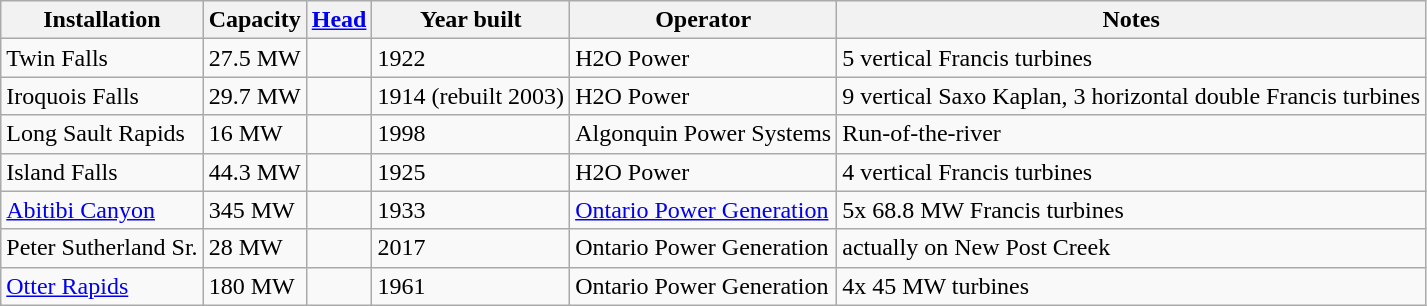<table class="wikitable sortable">
<tr>
<th>Installation</th>
<th>Capacity</th>
<th><a href='#'>Head</a></th>
<th>Year built</th>
<th>Operator</th>
<th class="unsortable">Notes</th>
</tr>
<tr>
<td>Twin Falls</td>
<td>27.5 MW</td>
<td></td>
<td>1922</td>
<td>H2O Power</td>
<td>5 vertical Francis turbines</td>
</tr>
<tr>
<td>Iroquois Falls</td>
<td>29.7 MW</td>
<td></td>
<td>1914 (rebuilt 2003)</td>
<td>H2O Power</td>
<td>9 vertical Saxo Kaplan, 3 horizontal double Francis turbines</td>
</tr>
<tr>
<td>Long Sault Rapids</td>
<td>16 MW</td>
<td></td>
<td>1998</td>
<td>Algonquin Power Systems</td>
<td>Run-of-the-river</td>
</tr>
<tr>
<td>Island Falls</td>
<td>44.3 MW</td>
<td></td>
<td>1925</td>
<td>H2O Power</td>
<td>4 vertical Francis turbines</td>
</tr>
<tr>
<td><a href='#'>Abitibi Canyon</a></td>
<td>345 MW</td>
<td></td>
<td>1933</td>
<td><a href='#'>Ontario Power Generation</a></td>
<td>5x 68.8 MW Francis turbines</td>
</tr>
<tr>
<td>Peter Sutherland Sr.</td>
<td>28 MW</td>
<td></td>
<td>2017</td>
<td>Ontario Power Generation</td>
<td>actually on New Post Creek</td>
</tr>
<tr>
<td><a href='#'>Otter Rapids</a></td>
<td>180 MW</td>
<td></td>
<td>1961</td>
<td>Ontario Power Generation</td>
<td>4x 45 MW turbines</td>
</tr>
</table>
